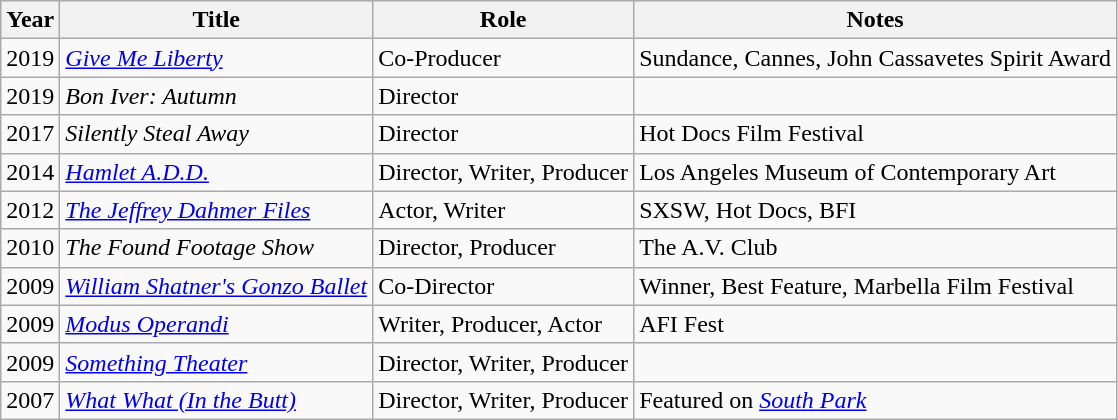<table class="wikitable sortable" style="border:none; margin:0">
<tr valign="bottom">
<th scope="col">Year</th>
<th scope="col">Title</th>
<th scope="col">Role</th>
<th scope="col">Notes</th>
</tr>
<tr>
<td>2019</td>
<td><em><a href='#'>Give Me Liberty</a></em></td>
<td>Co-Producer</td>
<td>Sundance, Cannes, John Cassavetes Spirit Award</td>
</tr>
<tr>
<td>2019</td>
<td><em>Bon Iver: Autumn</em></td>
<td>Director</td>
<td></td>
</tr>
<tr>
<td>2017</td>
<td><em>Silently Steal Away</em></td>
<td>Director</td>
<td>Hot Docs Film Festival</td>
</tr>
<tr>
<td>2014</td>
<td><em><a href='#'>Hamlet A.D.D.</a></em></td>
<td>Director, Writer, Producer</td>
<td>Los Angeles Museum of Contemporary Art</td>
</tr>
<tr>
<td>2012</td>
<td><em><a href='#'>The Jeffrey Dahmer Files</a></em></td>
<td>Actor, Writer</td>
<td>SXSW, Hot Docs, BFI</td>
</tr>
<tr>
<td>2010</td>
<td><em>The Found Footage Show</em></td>
<td>Director, Producer</td>
<td>The A.V. Club</td>
</tr>
<tr>
<td>2009</td>
<td><em><a href='#'>William Shatner's Gonzo Ballet</a></em></td>
<td>Co-Director</td>
<td>Winner, Best Feature, Marbella Film Festival</td>
</tr>
<tr>
<td>2009</td>
<td><em><a href='#'>Modus Operandi</a></em></td>
<td>Writer, Producer, Actor</td>
<td>AFI Fest</td>
</tr>
<tr>
<td>2009</td>
<td><em><a href='#'>Something Theater</a></em></td>
<td>Director, Writer, Producer</td>
<td></td>
</tr>
<tr>
<td>2007</td>
<td><em><a href='#'>What What (In the Butt)</a></em></td>
<td>Director, Writer, Producer</td>
<td>Featured on <em><a href='#'>South Park</a></em></td>
</tr>
</table>
